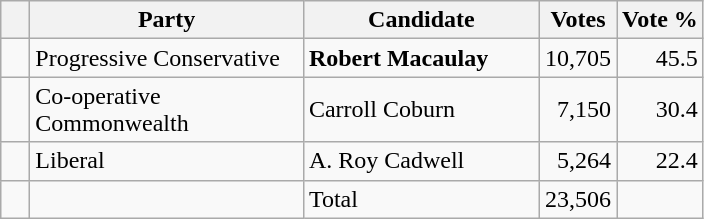<table class="wikitable">
<tr>
<th></th>
<th scope="col" width="175">Party</th>
<th scope="col" width="150">Candidate</th>
<th>Votes</th>
<th>Vote %</th>
</tr>
<tr>
<td>   </td>
<td>Progressive Conservative</td>
<td><strong>Robert Macaulay</strong></td>
<td align=right>10,705</td>
<td align=right>45.5</td>
</tr>
<tr |>
<td>   </td>
<td>Co-operative Commonwealth</td>
<td>Carroll Coburn</td>
<td align=right>7,150</td>
<td align=right>30.4</td>
</tr>
<tr |>
<td>   </td>
<td>Liberal</td>
<td>A. Roy Cadwell</td>
<td align=right>5,264</td>
<td align=right>22.4<br></td>
</tr>
<tr |>
<td></td>
<td></td>
<td>Total</td>
<td align=right>23,506</td>
<td></td>
</tr>
</table>
